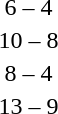<table style="text-align:center">
<tr>
<th width=200></th>
<th width=100></th>
<th width=200></th>
</tr>
<tr>
<td align=right><strong></strong></td>
<td>6 – 4</td>
<td align=left></td>
</tr>
<tr>
<td align=right><strong></strong></td>
<td>10 – 8</td>
<td align=left></td>
</tr>
<tr>
<td align=right><strong></strong></td>
<td>8 – 4</td>
<td align=left></td>
</tr>
<tr>
<td align=right><strong></strong></td>
<td>13 – 9</td>
<td align=left></td>
</tr>
</table>
